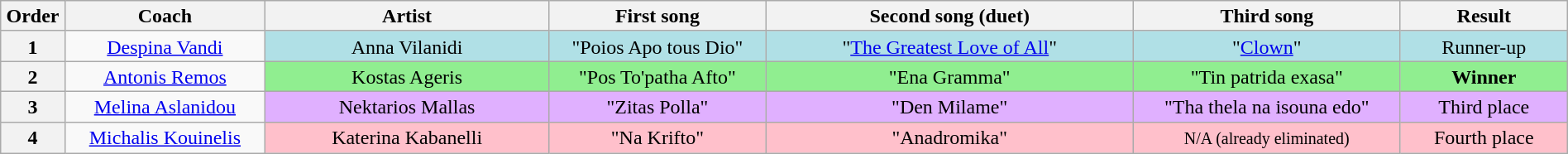<table class="wikitable" style="text-align:center; line-height:17px; width:100%;">
<tr>
<th width="02%">Order</th>
<th width="12%">Coach</th>
<th width="17%">Artist</th>
<th width="13%">First song</th>
<th width="22%">Second song (duet)</th>
<th width="16%">Third song</th>
<th width="10%">Result</th>
</tr>
<tr>
<th>1</th>
<td><a href='#'>Despina Vandi</a></td>
<td style="background-color:#B0E0E6;">Anna Vilanidi</td>
<td style="background-color:#B0E0E6;">"Poios Apo tous Dio"</td>
<td style="background-color:#B0E0E6;">"<a href='#'>The Greatest Love of All</a>"</td>
<td style="background-color:#B0E0E6;">"<a href='#'>Clown</a>"</td>
<td style="background-color:#B0E0E6;">Runner-up</td>
</tr>
<tr>
<th>2</th>
<td><a href='#'>Antonis Remos</a></td>
<td style="background:lightgreen;">Kostas Ageris</td>
<td style="background:lightgreen;">"Pos To'patha Afto"</td>
<td style="background:lightgreen;">"Ena Gramma"</td>
<td style="background:lightgreen;">"Tin patrida exasa"</td>
<td style="background:lightgreen;"><strong>Winner</strong></td>
</tr>
<tr>
<th>3</th>
<td><a href='#'>Melina Aslanidou</a></td>
<td style="background:#E0B0FF;">Nektarios Mallas</td>
<td style="background:#E0B0FF;">"Zitas Polla"</td>
<td style="background:#E0B0FF;">"Den Milame"</td>
<td style="background:#E0B0FF;">"Tha thela na isouna edo"</td>
<td style="background:#E0B0FF;">Third place</td>
</tr>
<tr>
<th>4</th>
<td><a href='#'>Michalis Kouinelis</a></td>
<td style="background:pink;">Katerina Kabanelli</td>
<td style="background:pink;">"Na Krifto"</td>
<td style="background:pink;">"Anadromika"</td>
<td style="background:pink;"><small>N/A (already eliminated)</small></td>
<td style="background:pink;">Fourth place</td>
</tr>
</table>
